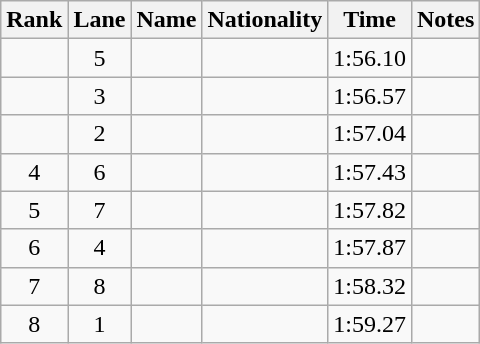<table class="wikitable sortable" style="text-align:center">
<tr>
<th>Rank</th>
<th>Lane</th>
<th>Name</th>
<th>Nationality</th>
<th>Time</th>
<th>Notes</th>
</tr>
<tr>
<td></td>
<td>5</td>
<td align="left"></td>
<td align=left></td>
<td>1:56.10</td>
<td></td>
</tr>
<tr>
<td></td>
<td>3</td>
<td align="left"></td>
<td align="left"></td>
<td>1:56.57</td>
<td></td>
</tr>
<tr>
<td></td>
<td>2</td>
<td align="left"></td>
<td align="left"></td>
<td>1:57.04</td>
<td></td>
</tr>
<tr>
<td>4</td>
<td>6</td>
<td align="left"></td>
<td align="left"></td>
<td>1:57.43</td>
<td></td>
</tr>
<tr>
<td>5</td>
<td>7</td>
<td align="left"></td>
<td align="left"></td>
<td>1:57.82</td>
<td></td>
</tr>
<tr>
<td>6</td>
<td>4</td>
<td align="left"></td>
<td align="left"></td>
<td>1:57.87</td>
<td></td>
</tr>
<tr>
<td>7</td>
<td>8</td>
<td align="left"></td>
<td align="left"></td>
<td>1:58.32</td>
<td></td>
</tr>
<tr>
<td>8</td>
<td>1</td>
<td align="left"></td>
<td align="left"></td>
<td>1:59.27</td>
<td></td>
</tr>
</table>
